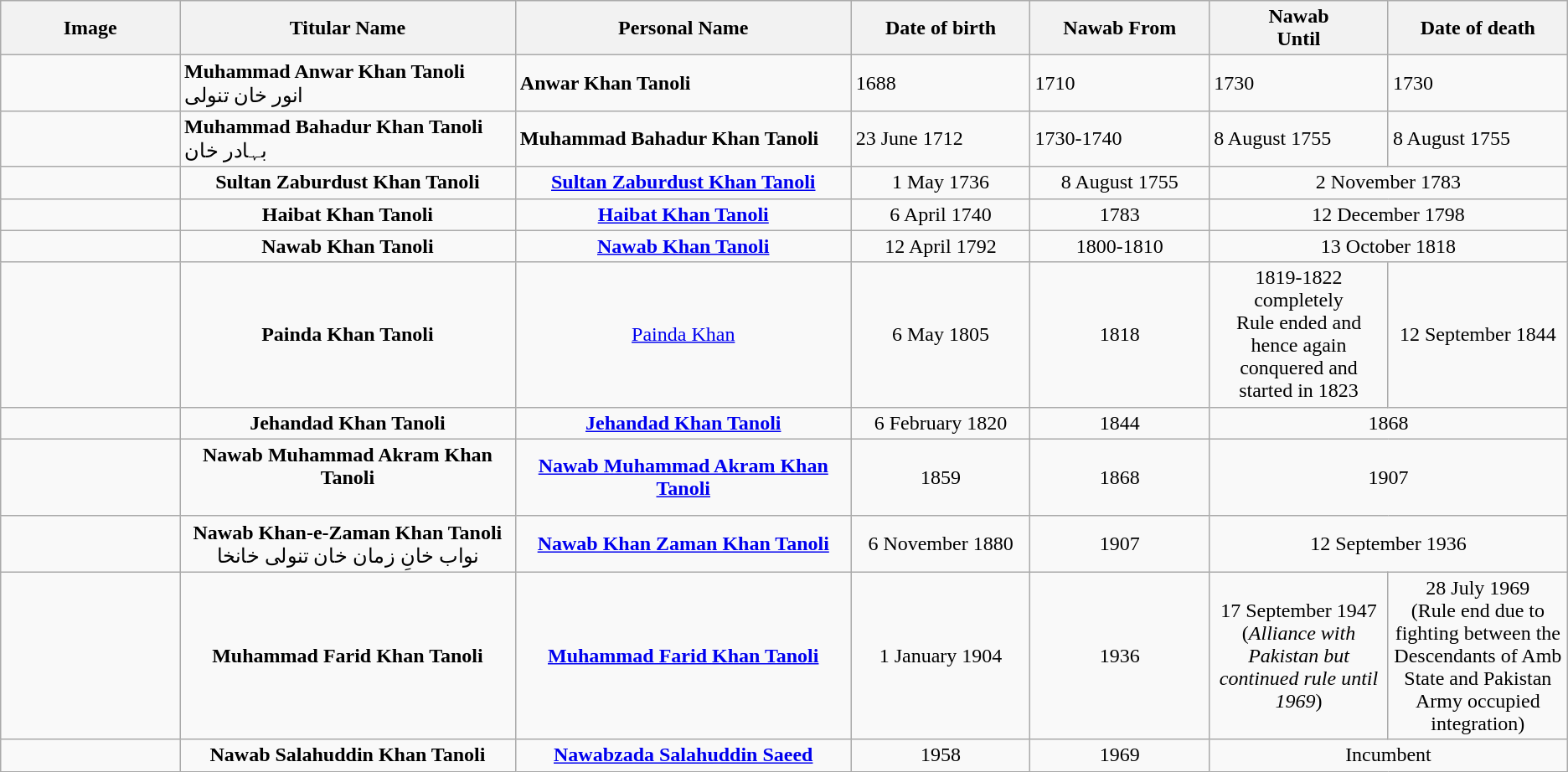<table class="wikitable">
<tr>
<th width=8%>Image</th>
<th width=15%>Titular Name</th>
<th width=15%>Personal Name</th>
<th width=8%>Date of birth</th>
<th width=8%>Nawab From</th>
<th width=8%>Nawab<br>Until</th>
<th width=8%>Date of death</th>
</tr>
<tr>
<td></td>
<td><strong>Muhammad Anwar Khan Tanoli</strong><br>انور خان تنولی</td>
<td><strong>Anwar Khan Tanoli</strong></td>
<td>1688</td>
<td>1710</td>
<td>1730</td>
<td>1730</td>
</tr>
<tr>
<td></td>
<td><strong>Muhammad Bahadur Khan Tanoli</strong><br>بہادر خان</td>
<td><strong>Muhammad Bahadur Khan Tanoli</strong></td>
<td>23 June 1712</td>
<td>1730-1740</td>
<td>8 August 1755</td>
<td>8 August 1755</td>
</tr>
<tr>
<td></td>
<td align="center"><strong>Sultan Zaburdust Khan Tanoli</strong><br></td>
<td align="center"><strong><a href='#'>Sultan Zaburdust Khan Tanoli</a></strong></td>
<td align="center">1 May 1736</td>
<td align="center">8 August 1755</td>
<td align="center" colspan="2">2 November 1783</td>
</tr>
<tr>
<td></td>
<td align="center"><strong>Haibat Khan Tanoli</strong><br></td>
<td align="center"><strong><a href='#'>Haibat Khan Tanoli</a></strong></td>
<td align="center">6 April 1740</td>
<td align="center">1783</td>
<td align="center" colspan="2">12 December 1798</td>
</tr>
<tr>
<td></td>
<td align="center"><strong>Nawab Khan Tanoli</strong><br></td>
<td align="center"><strong><a href='#'>Nawab Khan Tanoli</a></strong></td>
<td align="center">12 April 1792</td>
<td align="center">1800-1810</td>
<td align="center" colspan="2">13 October 1818</td>
</tr>
<tr>
<td></td>
<td align="center"><strong>Painda Khan Tanoli</strong><br></td>
<td align="center"><a href='#'>Painda Khan</a></td>
<td align="center">6 May 1805</td>
<td align="center">1818</td>
<td align="center">1819-1822 completely<br>Rule ended and hence again conquered and started in 1823</td>
<td align="center">12 September 1844</td>
</tr>
<tr>
<td></td>
<td align="center"><strong>Jehandad Khan Tanoli</strong><br></td>
<td align="center"><strong><a href='#'>Jehandad Khan Tanoli</a></strong></td>
<td align="center">6 February 1820</td>
<td align="center">1844</td>
<td colspan="2" align="center">1868</td>
</tr>
<tr>
<td></td>
<td align="center"><strong>Nawab Muhammad Akram Khan Tanoli</strong><br><br></td>
<td align="center"><strong><a href='#'>Nawab Muhammad Akram Khan Tanoli</a></strong></td>
<td align="center">1859</td>
<td align="center">1868</td>
<td align="center" colspan="2">1907</td>
</tr>
<tr>
<td></td>
<td align="center"><strong>Nawab Khan-e-Zaman Khan Tanoli</strong><br>نواب خانِ زمان خان تنولی
خانخا<br></td>
<td align="center"><strong><a href='#'>Nawab Khan Zaman Khan Tanoli</a></strong></td>
<td align="center">6 November 1880</td>
<td align="center">1907</td>
<td align="center" colspan="2">12 September 1936</td>
</tr>
<tr>
<td></td>
<td align="center"><strong>Muhammad Farid Khan Tanoli</strong><br></td>
<td align="center"><strong><a href='#'>Muhammad Farid Khan Tanoli</a></strong></td>
<td align="center">1 January 1904</td>
<td align="center">1936</td>
<td align="center">17 September 1947<br>(<em>Alliance with Pakistan but continued rule until 1969</em>)</td>
<td align="center">28 July 1969<br>(Rule end due to fighting between the Descendants of Amb State and Pakistan Army occupied integration)</td>
</tr>
<tr>
<td></td>
<td align="center"><strong>Nawab Salahuddin Khan Tanoli</strong><br></td>
<td align="center"><strong><a href='#'>Nawabzada Salahuddin Saeed</a></strong></td>
<td align="center">1958</td>
<td align="center">1969</td>
<td align="center" colspan="2">Incumbent</td>
</tr>
</table>
